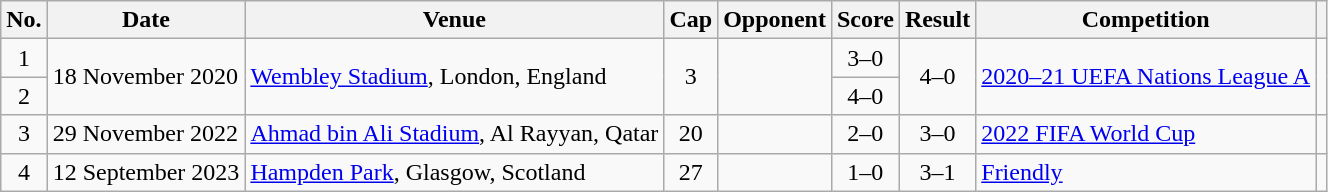<table class="wikitable sortable">
<tr>
<th scope="col">No.</th>
<th scope="col">Date</th>
<th scope="col">Venue</th>
<th scope="col">Cap</th>
<th scope="col">Opponent</th>
<th scope="col">Score</th>
<th scope="col">Result</th>
<th scope="col">Competition</th>
<th scope="col" class="unsortable"></th>
</tr>
<tr>
<td style="text-align: center;">1</td>
<td rowspan="2">18 November 2020</td>
<td rowspan="2"><a href='#'>Wembley Stadium</a>, London, England</td>
<td rowspan="2" style="text-align: center;">3</td>
<td rowspan="2"></td>
<td style="text-align: center;">3–0</td>
<td rowspan="2" style="text-align: center;">4–0</td>
<td rowspan="2"><a href='#'>2020–21 UEFA Nations League A</a></td>
<td rowspan="2" style="text-align: center;"></td>
</tr>
<tr>
<td style="text-align: center;">2</td>
<td style="text-align: center;">4–0</td>
</tr>
<tr>
<td style="text-align: center;">3</td>
<td>29 November 2022</td>
<td><a href='#'>Ahmad bin Ali Stadium</a>, Al Rayyan, Qatar</td>
<td style="text-align: center;">20</td>
<td></td>
<td style="text-align: center;">2–0</td>
<td style="text-align: center;">3–0</td>
<td><a href='#'>2022 FIFA World Cup</a></td>
<td style="text-align: center;"></td>
</tr>
<tr>
<td style="text-align: center;">4</td>
<td>12 September 2023</td>
<td><a href='#'>Hampden Park</a>, Glasgow, Scotland</td>
<td style="text-align: center;">27</td>
<td></td>
<td style="text-align: center;">1–0</td>
<td style="text-align: center;">3–1</td>
<td><a href='#'>Friendly</a></td>
<td style="text-align: center;"></td>
</tr>
</table>
